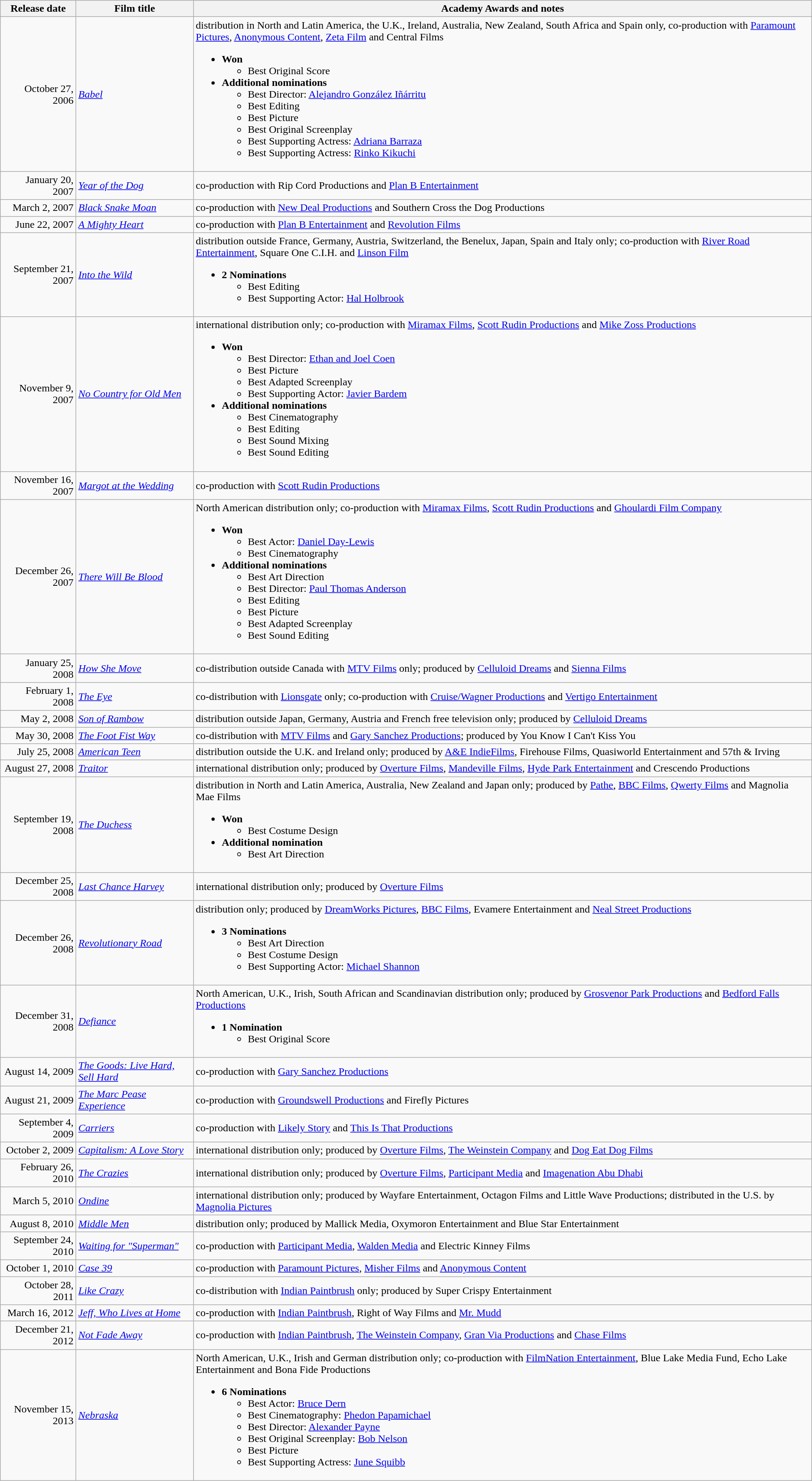<table class="wikitable">
<tr>
<th>Release date</th>
<th>Film title</th>
<th>Academy Awards and notes</th>
</tr>
<tr>
<td align="right">October 27, 2006</td>
<td><em><a href='#'>Babel</a></em></td>
<td>distribution in North and Latin America, the U.K., Ireland, Australia, New Zealand, South Africa and Spain only, co-production with <a href='#'>Paramount Pictures</a>, <a href='#'>Anonymous Content</a>, <a href='#'>Zeta Film</a> and Central Films<br><ul><li><strong>Won</strong><ul><li>Best Original Score</li></ul></li><li><strong>Additional nominations</strong><ul><li>Best Director: <a href='#'>Alejandro González Iñárritu</a></li><li>Best Editing</li><li>Best Picture</li><li>Best Original Screenplay</li><li>Best Supporting Actress: <a href='#'>Adriana Barraza</a></li><li>Best Supporting Actress: <a href='#'>Rinko Kikuchi</a></li></ul></li></ul></td>
</tr>
<tr>
<td align="right">January 20, 2007</td>
<td><em><a href='#'>Year of the Dog</a></em></td>
<td>co-production with Rip Cord Productions and <a href='#'>Plan B Entertainment</a></td>
</tr>
<tr>
<td align="right">March 2, 2007</td>
<td><em><a href='#'>Black Snake Moan</a></em></td>
<td>co-production with <a href='#'>New Deal Productions</a> and Southern Cross the Dog Productions</td>
</tr>
<tr>
<td align="right">June 22, 2007</td>
<td><em><a href='#'>A Mighty Heart</a></em></td>
<td>co-production with <a href='#'>Plan B Entertainment</a> and <a href='#'>Revolution Films</a></td>
</tr>
<tr>
<td align="right">September 21, 2007</td>
<td><em><a href='#'>Into the Wild</a></em></td>
<td>distribution outside France, Germany, Austria, Switzerland, the Benelux, Japan, Spain and Italy only; co-production with <a href='#'>River Road Entertainment</a>, Square One C.I.H. and <a href='#'>Linson Film</a><br><ul><li><strong>2 Nominations</strong><ul><li>Best Editing</li><li>Best Supporting Actor: <a href='#'>Hal Holbrook</a></li></ul></li></ul></td>
</tr>
<tr>
<td align="right">November 9, 2007</td>
<td><em><a href='#'>No Country for Old Men</a></em></td>
<td>international distribution only; co-production with <a href='#'>Miramax Films</a>, <a href='#'>Scott Rudin Productions</a> and <a href='#'>Mike Zoss Productions</a><br><ul><li><strong>Won</strong><ul><li>Best Director: <a href='#'>Ethan and Joel Coen</a></li><li>Best Picture</li><li>Best Adapted Screenplay</li><li>Best Supporting Actor: <a href='#'>Javier Bardem</a></li></ul></li><li><strong>Additional nominations</strong><ul><li>Best Cinematography</li><li>Best Editing</li><li>Best Sound Mixing</li><li>Best Sound Editing</li></ul></li></ul></td>
</tr>
<tr>
<td align="right">November 16, 2007</td>
<td><em><a href='#'>Margot at the Wedding</a></em></td>
<td>co-production with <a href='#'>Scott Rudin Productions</a></td>
</tr>
<tr>
<td align="right">December 26, 2007</td>
<td><em><a href='#'>There Will Be Blood</a></em></td>
<td>North American distribution only; co-production with <a href='#'>Miramax Films</a>, <a href='#'>Scott Rudin Productions</a> and <a href='#'>Ghoulardi Film Company</a><br><ul><li><strong>Won</strong><ul><li>Best Actor: <a href='#'>Daniel Day-Lewis</a></li><li>Best Cinematography</li></ul></li><li><strong>Additional nominations</strong><ul><li>Best Art Direction</li><li>Best Director: <a href='#'>Paul Thomas Anderson</a></li><li>Best Editing</li><li>Best Picture</li><li>Best Adapted Screenplay</li><li>Best Sound Editing</li></ul></li></ul></td>
</tr>
<tr>
<td align="right">January 25, 2008</td>
<td><em><a href='#'>How She Move</a></em></td>
<td>co-distribution outside Canada with <a href='#'>MTV Films</a> only; produced by <a href='#'>Celluloid Dreams</a> and <a href='#'>Sienna Films</a></td>
</tr>
<tr>
<td align="right">February 1, 2008</td>
<td><em><a href='#'>The Eye</a></em></td>
<td>co-distribution with <a href='#'>Lionsgate</a> only; co-production with <a href='#'>Cruise/Wagner Productions</a> and <a href='#'>Vertigo Entertainment</a></td>
</tr>
<tr>
<td align="right">May 2, 2008</td>
<td><em><a href='#'>Son of Rambow</a></em></td>
<td>distribution outside Japan, Germany, Austria and French free television only; produced by <a href='#'>Celluloid Dreams</a></td>
</tr>
<tr>
<td align="right">May 30, 2008</td>
<td><em><a href='#'>The Foot Fist Way</a></em></td>
<td>co-distribution with <a href='#'>MTV Films</a> and <a href='#'>Gary Sanchez Productions</a>; produced by You Know I Can't Kiss You</td>
</tr>
<tr>
<td align="right">July 25, 2008</td>
<td><em><a href='#'>American Teen</a></em></td>
<td>distribution outside the U.K. and Ireland only; produced by <a href='#'>A&E IndieFilms</a>, Firehouse Films, Quasiworld Entertainment and 57th & Irving</td>
</tr>
<tr>
<td align="right">August 27, 2008</td>
<td><em><a href='#'>Traitor</a></em></td>
<td>international distribution only; produced by <a href='#'>Overture Films</a>, <a href='#'>Mandeville Films</a>, <a href='#'>Hyde Park Entertainment</a> and Crescendo Productions</td>
</tr>
<tr>
<td align="right">September 19, 2008</td>
<td><em><a href='#'>The Duchess</a></em></td>
<td>distribution in North and Latin America, Australia, New Zealand and Japan only; produced by <a href='#'>Pathe</a>, <a href='#'>BBC Films</a>, <a href='#'>Qwerty Films</a> and Magnolia Mae Films<br><ul><li><strong>Won</strong><ul><li>Best Costume Design</li></ul></li><li><strong>Additional nomination</strong><ul><li>Best Art Direction</li></ul></li></ul></td>
</tr>
<tr>
<td align="right">December 25, 2008</td>
<td><em><a href='#'>Last Chance Harvey</a></em></td>
<td>international distribution only; produced by <a href='#'>Overture Films</a></td>
</tr>
<tr>
<td align="right">December 26, 2008</td>
<td><em><a href='#'>Revolutionary Road</a></em></td>
<td>distribution only; produced by <a href='#'>DreamWorks Pictures</a>, <a href='#'>BBC Films</a>, Evamere Entertainment and <a href='#'>Neal Street Productions</a><br><ul><li><strong>3 Nominations</strong><ul><li>Best Art Direction</li><li>Best Costume Design</li><li>Best Supporting Actor: <a href='#'>Michael Shannon</a></li></ul></li></ul></td>
</tr>
<tr>
<td align="right">December 31, 2008</td>
<td><em><a href='#'>Defiance</a></em></td>
<td>North American, U.K., Irish, South African and Scandinavian distribution only; produced by <a href='#'>Grosvenor Park Productions</a> and <a href='#'>Bedford Falls Productions</a><br><ul><li><strong>1 Nomination</strong><ul><li>Best Original Score</li></ul></li></ul></td>
</tr>
<tr>
<td align="right">August 14, 2009</td>
<td><em><a href='#'>The Goods: Live Hard, Sell Hard</a></em></td>
<td>co-production with <a href='#'>Gary Sanchez Productions</a></td>
</tr>
<tr>
<td align="right">August 21, 2009</td>
<td><em><a href='#'>The Marc Pease Experience</a></em></td>
<td>co-production with <a href='#'>Groundswell Productions</a> and Firefly Pictures</td>
</tr>
<tr>
<td align="right">September 4, 2009</td>
<td><em><a href='#'>Carriers</a></em></td>
<td>co-production with <a href='#'>Likely Story</a> and <a href='#'>This Is That Productions</a></td>
</tr>
<tr>
<td align="right">October 2, 2009</td>
<td><em><a href='#'>Capitalism: A Love Story</a></em></td>
<td>international distribution only; produced by <a href='#'>Overture Films</a>, <a href='#'>The Weinstein Company</a> and <a href='#'>Dog Eat Dog Films</a></td>
</tr>
<tr>
<td align="right">February 26, 2010</td>
<td><em><a href='#'>The Crazies</a></em></td>
<td>international distribution only; produced by <a href='#'>Overture Films</a>, <a href='#'>Participant Media</a> and <a href='#'>Imagenation Abu Dhabi</a></td>
</tr>
<tr>
<td align="right">March 5, 2010</td>
<td><em><a href='#'>Ondine</a></em></td>
<td>international distribution only; produced by Wayfare Entertainment, Octagon Films and Little Wave Productions; distributed in the U.S. by <a href='#'>Magnolia Pictures</a></td>
</tr>
<tr>
<td align="right">August 8, 2010</td>
<td><em><a href='#'>Middle Men</a></em></td>
<td>distribution only; produced by Mallick Media, Oxymoron Entertainment and Blue Star Entertainment</td>
</tr>
<tr>
<td align="right">September 24, 2010</td>
<td><em><a href='#'>Waiting for "Superman"</a></em></td>
<td>co-production with <a href='#'>Participant Media</a>, <a href='#'>Walden Media</a> and Electric Kinney Films</td>
</tr>
<tr>
<td align="right">October 1, 2010</td>
<td><em><a href='#'>Case 39</a></em></td>
<td>co-production with <a href='#'>Paramount Pictures</a>, <a href='#'>Misher Films</a> and <a href='#'>Anonymous Content</a></td>
</tr>
<tr>
<td align="right">October 28, 2011</td>
<td><em><a href='#'>Like Crazy</a></em></td>
<td>co-distribution with <a href='#'>Indian Paintbrush</a> only; produced by Super Crispy Entertainment</td>
</tr>
<tr>
<td align="right">March 16, 2012</td>
<td><em><a href='#'>Jeff, Who Lives at Home</a></em></td>
<td>co-production with <a href='#'>Indian Paintbrush</a>, Right of Way Films and <a href='#'>Mr. Mudd</a></td>
</tr>
<tr>
<td align="right">December 21, 2012</td>
<td><em><a href='#'>Not Fade Away</a></em></td>
<td>co-production with <a href='#'>Indian Paintbrush</a>, <a href='#'>The Weinstein Company</a>, <a href='#'>Gran Via Productions</a> and <a href='#'>Chase Films</a></td>
</tr>
<tr>
<td align="right">November 15, 2013</td>
<td><em><a href='#'>Nebraska</a></em></td>
<td>North American, U.K., Irish and German distribution only; co-production with <a href='#'>FilmNation Entertainment</a>, Blue Lake Media Fund, Echo Lake Entertainment and Bona Fide Productions<br><ul><li><strong>6 Nominations</strong><ul><li>Best Actor: <a href='#'>Bruce Dern</a></li><li>Best Cinematography: <a href='#'>Phedon Papamichael</a></li><li>Best Director: <a href='#'>Alexander Payne</a></li><li>Best Original Screenplay: <a href='#'>Bob Nelson</a></li><li>Best Picture</li><li>Best Supporting Actress: <a href='#'>June Squibb</a></li></ul></li></ul></td>
</tr>
</table>
